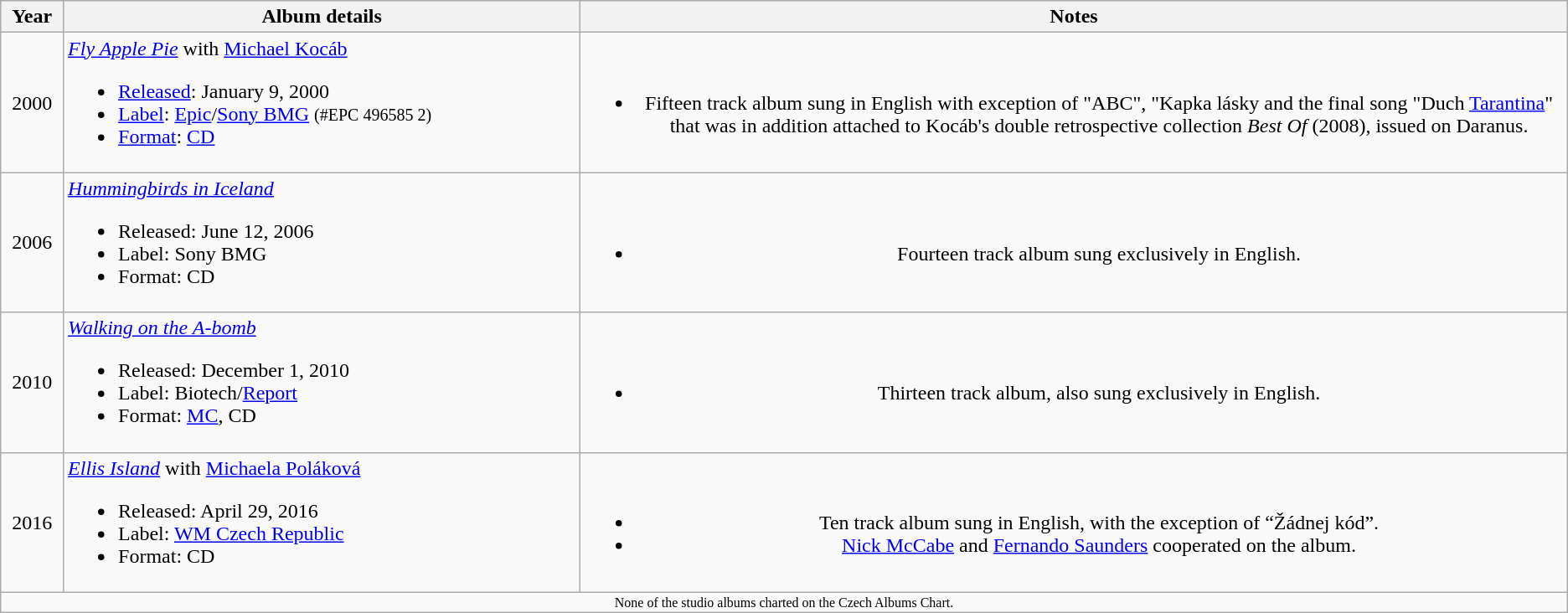<table class="wikitable" style="text-align:center;">
<tr>
<th width=4%>Year</th>
<th width=33%>Album details</th>
<th width=63%>Notes</th>
</tr>
<tr>
<td>2000</td>
<td align="left"><em><a href='#'>Fly Apple Pie</a></em> with <a href='#'>Michael Kocáb</a><br><ul><li><a href='#'>Released</a>: January 9, 2000</li><li><a href='#'>Label</a>: <a href='#'>Epic</a>/<a href='#'>Sony BMG</a> <small>(#EPC 496585 2)</small></li><li><a href='#'>Format</a>: <a href='#'>CD</a></li></ul></td>
<td><br><ul><li>Fifteen track album sung in English with exception of "ABC", "Kapka lásky and the final song "Duch <a href='#'>Tarantina</a>" that was in addition attached to Kocáb's double retrospective collection <em>Best Of</em> (2008), issued on Daranus.</li></ul></td>
</tr>
<tr>
<td>2006</td>
<td align="left"><em><a href='#'>Hummingbirds in Iceland</a></em><br><ul><li>Released: June 12, 2006</li><li>Label: Sony BMG</li><li>Format: CD</li></ul></td>
<td><br><ul><li>Fourteen track album sung exclusively in English.</li></ul></td>
</tr>
<tr>
<td>2010</td>
<td align="left"><em><a href='#'>Walking on the A-bomb</a></em><br><ul><li>Released: December 1, 2010</li><li>Label: Biotech/<a href='#'>Report</a></li><li>Format: <a href='#'>MC</a>, CD</li></ul></td>
<td><br><ul><li>Thirteen track album, also sung exclusively in English.</li></ul></td>
</tr>
<tr>
<td>2016</td>
<td align="left"><em><a href='#'>Ellis Island</a></em> with <a href='#'>Michaela Poláková</a><br><ul><li>Released: April 29, 2016</li><li>Label: <a href='#'>WM Czech Republic</a></li><li>Format: CD</li></ul></td>
<td><br><ul><li>Ten track album sung in English, with the exception of “Žádnej kód”.</li><li><a href='#'>Nick McCabe</a> and <a href='#'>Fernando Saunders</a> cooperated on the album.</li></ul></td>
</tr>
<tr>
<td colspan="5" style="font-size: 8pt">None of the studio albums charted on the Czech Albums Chart.</td>
</tr>
</table>
